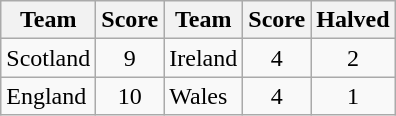<table class="wikitable" style="text-align:center">
<tr>
<th>Team</th>
<th>Score</th>
<th>Team</th>
<th>Score</th>
<th>Halved</th>
</tr>
<tr>
<td align=left> Scotland</td>
<td>9</td>
<td align=left> Ireland</td>
<td>4</td>
<td>2</td>
</tr>
<tr>
<td align=left> England</td>
<td>10</td>
<td align=left> Wales</td>
<td>4</td>
<td>1</td>
</tr>
</table>
